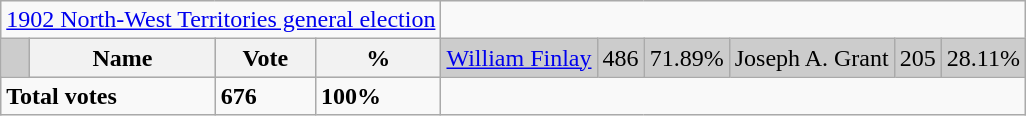<table class="wikitable">
<tr>
<td colspan=4 align=center><a href='#'>1902 North-West Territories general election</a></td>
</tr>
<tr bgcolor="CCCCCC">
<td></td>
<th>Name</th>
<th>Vote</th>
<th>%<br></th>
<td><a href='#'>William Finlay</a></td>
<td>486</td>
<td>71.89%<br></td>
<td>Joseph A. Grant</td>
<td>205</td>
<td>28.11%</td>
</tr>
<tr>
<td colspan=2><strong>Total votes</strong></td>
<td><strong>676</strong></td>
<td alignment="left"><strong>100%</strong></td>
</tr>
</table>
